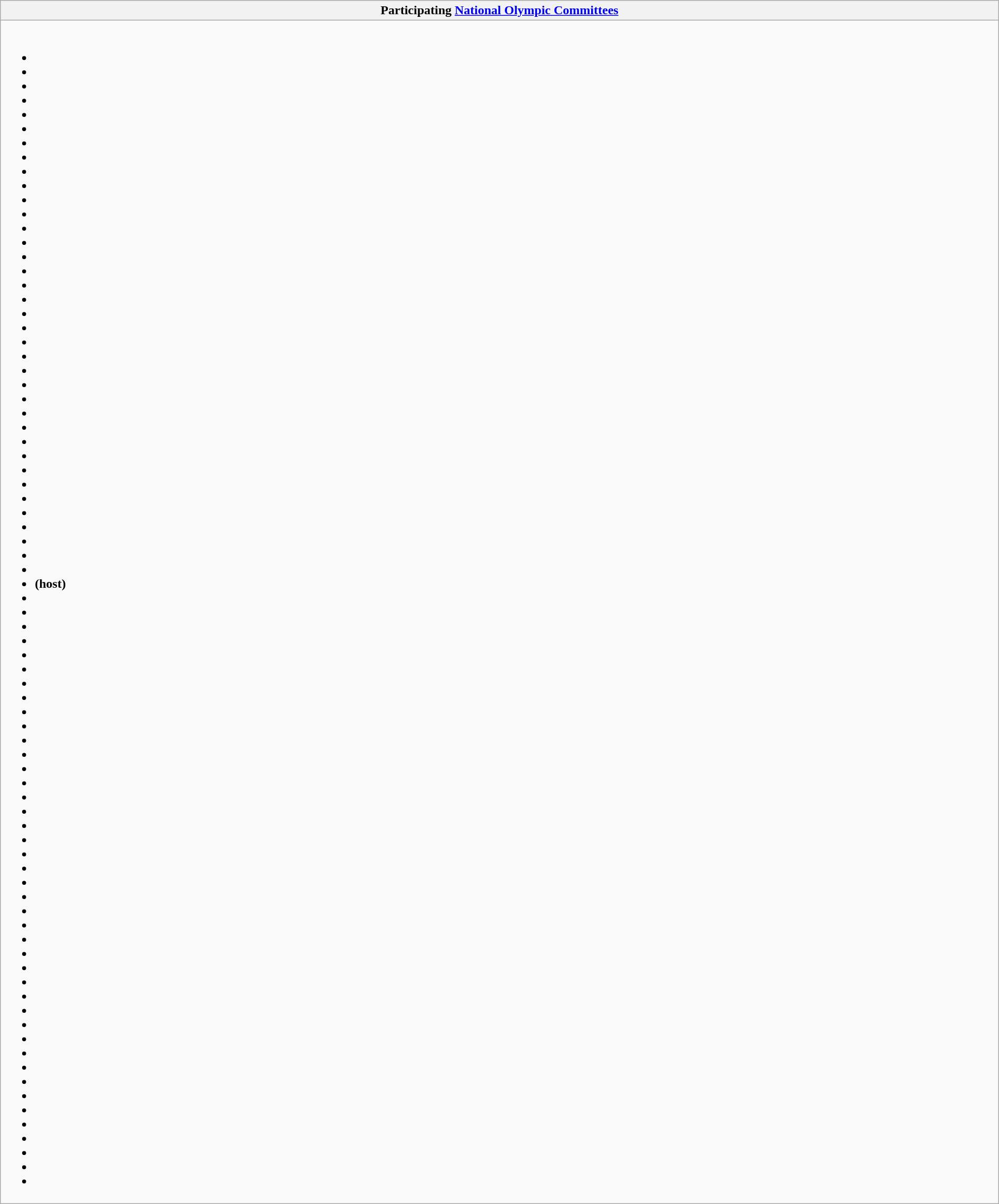<table class="wikitable collapsible" style="width:100%;">
<tr>
<th>Participating <a href='#'>National Olympic Committees</a></th>
</tr>
<tr>
<td><br><ul><li></li><li></li><li></li><li></li><li></li><li></li><li></li><li></li><li></li><li></li><li></li><li></li><li></li><li></li><li></li><li></li><li></li><li></li><li></li><li></li><li></li><li></li><li></li><li></li><li></li><li></li><li></li><li></li><li></li><li></li><li></li><li></li><li></li><li></li><li></li><li></li><li></li><li> <strong>(host)</strong></li><li></li><li></li><li></li><li></li><li></li><li></li><li></li><li></li><li></li><li></li><li></li><li></li><li></li><li></li><li></li><li></li><li></li><li></li><li></li><li></li><li></li><li></li><li></li><li></li><li></li><li></li><li></li><li></li><li></li><li></li><li></li><li></li><li></li><li></li><li></li><li></li><li></li><li></li><li></li><li></li><li></li><li></li></ul></td>
</tr>
</table>
